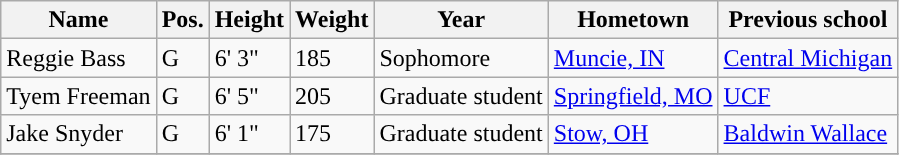<table class="wikitable sortable" border="1">
<tr align=center>
<th>Name</th>
<th>Pos.</th>
<th>Height</th>
<th>Weight</th>
<th>Year</th>
<th>Hometown</th>
<th>Previous school</th>
</tr>
<tr>
<td>Reggie Bass</td>
<td>G</td>
<td>6' 3"</td>
<td>185</td>
<td>Sophomore</td>
<td><a href='#'>Muncie, IN</a></td>
<td><a href='#'>Central Michigan</a></td>
</tr>
<tr>
<td>Tyem Freeman</td>
<td>G</td>
<td>6' 5"</td>
<td>205</td>
<td>Graduate student</td>
<td><a href='#'>Springfield, MO</a></td>
<td><a href='#'>UCF</a></td>
</tr>
<tr>
<td>Jake Snyder</td>
<td>G</td>
<td>6' 1"</td>
<td>175</td>
<td>Graduate student</td>
<td><a href='#'>Stow, OH</a></td>
<td><a href='#'>Baldwin Wallace</a></td>
</tr>
<tr>
</tr>
</table>
